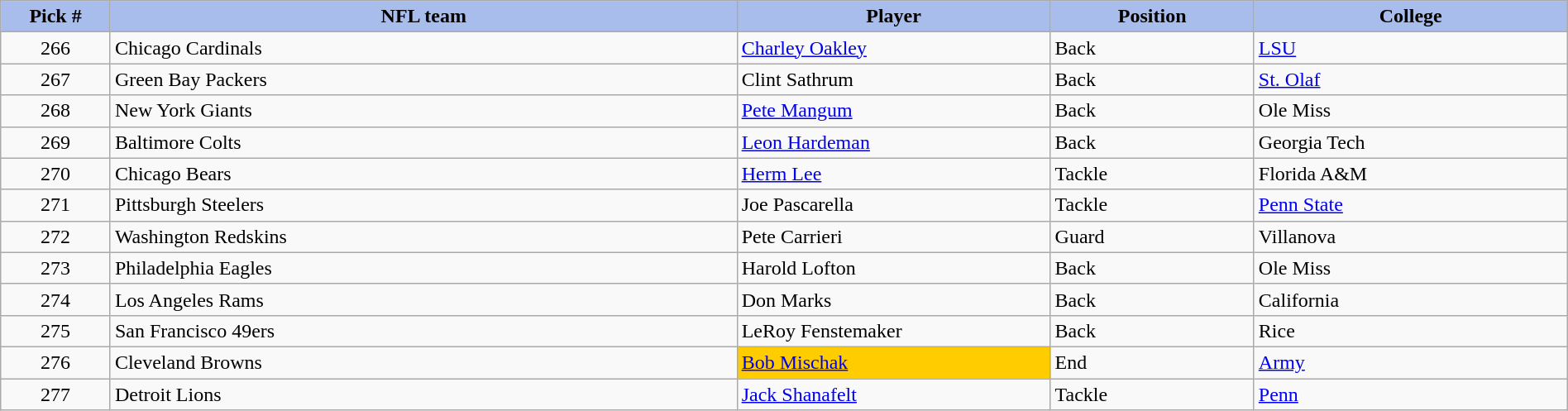<table class="wikitable sortable sortable" style="width: 100%">
<tr>
<th style="background:#a8bdec; width:7%;">Pick #</th>
<th style="width:40%; background:#a8bdec;">NFL team</th>
<th style="width:20%; background:#a8bdec;">Player</th>
<th style="width:13%; background:#a8bdec;">Position</th>
<th style="background:#A8BDEC;">College</th>
</tr>
<tr>
<td align=center>266</td>
<td>Chicago Cardinals</td>
<td><a href='#'>Charley Oakley</a></td>
<td>Back</td>
<td><a href='#'>LSU</a></td>
</tr>
<tr>
<td align=center>267</td>
<td>Green Bay Packers</td>
<td>Clint Sathrum</td>
<td>Back</td>
<td><a href='#'>St. Olaf</a></td>
</tr>
<tr>
<td align=center>268</td>
<td>New York Giants</td>
<td><a href='#'>Pete Mangum</a></td>
<td>Back</td>
<td>Ole Miss</td>
</tr>
<tr>
<td align=center>269</td>
<td>Baltimore Colts</td>
<td><a href='#'>Leon Hardeman</a></td>
<td>Back</td>
<td>Georgia Tech</td>
</tr>
<tr>
<td align=center>270</td>
<td>Chicago Bears</td>
<td><a href='#'>Herm Lee</a></td>
<td>Tackle</td>
<td>Florida A&M</td>
</tr>
<tr>
<td align=center>271</td>
<td>Pittsburgh Steelers</td>
<td>Joe Pascarella</td>
<td>Tackle</td>
<td><a href='#'>Penn State</a></td>
</tr>
<tr>
<td align=center>272</td>
<td>Washington Redskins</td>
<td>Pete Carrieri</td>
<td>Guard</td>
<td>Villanova</td>
</tr>
<tr>
<td align=center>273</td>
<td>Philadelphia Eagles</td>
<td>Harold Lofton</td>
<td>Back</td>
<td>Ole Miss</td>
</tr>
<tr>
<td align=center>274</td>
<td>Los Angeles Rams</td>
<td>Don Marks</td>
<td>Back</td>
<td>California</td>
</tr>
<tr>
<td align=center>275</td>
<td>San Francisco 49ers</td>
<td>LeRoy Fenstemaker</td>
<td>Back</td>
<td>Rice</td>
</tr>
<tr>
<td align=center>276</td>
<td>Cleveland Browns</td>
<td style="background:#fc0;"><a href='#'>Bob Mischak</a></td>
<td>End</td>
<td><a href='#'>Army</a></td>
</tr>
<tr>
<td align=center>277</td>
<td>Detroit Lions</td>
<td><a href='#'>Jack Shanafelt</a></td>
<td>Tackle</td>
<td><a href='#'>Penn</a></td>
</tr>
</table>
